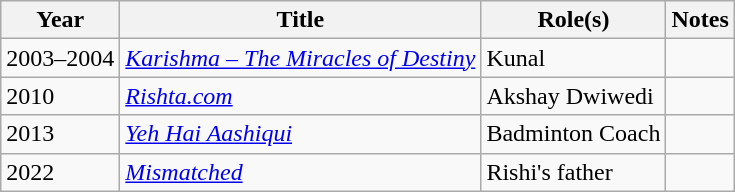<table class="wikitable plainrowheaders sortable" style="margin-right: 0;">
<tr>
<th scope="col">Year</th>
<th scope="col">Title</th>
<th scope="col">Role(s)</th>
<th scope="col" class="sortable">Notes</th>
</tr>
<tr>
<td>2003–2004</td>
<td><em><a href='#'>Karishma – The Miracles of Destiny</a></em></td>
<td>Kunal</td>
<td></td>
</tr>
<tr>
<td>2010</td>
<td><em><a href='#'>Rishta.com</a></em></td>
<td>Akshay Dwiwedi</td>
<td></td>
</tr>
<tr>
<td>2013</td>
<td><em><a href='#'>Yeh Hai Aashiqui</a></em></td>
<td>Badminton Coach</td>
<td></td>
</tr>
<tr>
<td>2022</td>
<td><em><a href='#'>Mismatched</a></em></td>
<td>Rishi's father</td>
<td></td>
</tr>
</table>
